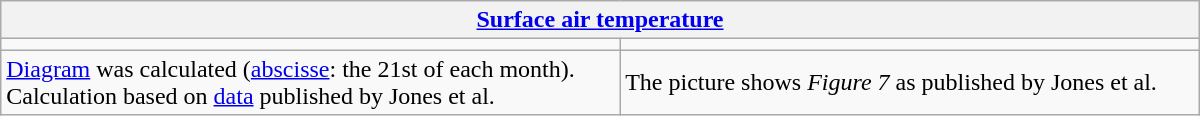<table class="wikitable"  style="margin:auto; width:800px;">
<tr>
<th colspan="2"><a href='#'>Surface air temperature</a></th>
</tr>
<tr>
<td> </td>
<td> </td>
</tr>
<tr>
<td><a href='#'>Diagram</a> was calculated (<a href='#'>abscisse</a>: the 21st of each month).<br>Calculation based on <a href='#'>data</a> published by Jones et al.</td>
<td>The picture shows <em>Figure 7</em> as published by Jones et al.</td>
</tr>
</table>
